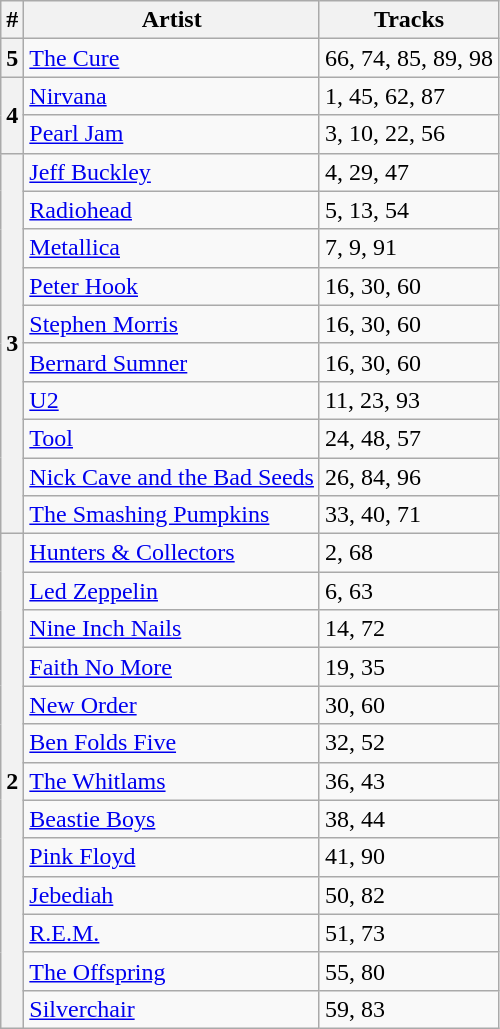<table class="wikitable sortable">
<tr>
<th>#</th>
<th>Artist</th>
<th>Tracks</th>
</tr>
<tr>
<th>5</th>
<td><a href='#'>The Cure</a></td>
<td>66, 74, 85, 89, 98</td>
</tr>
<tr>
<th rowspan="2">4</th>
<td><a href='#'>Nirvana</a></td>
<td>1, 45, 62, 87</td>
</tr>
<tr>
<td><a href='#'>Pearl Jam</a></td>
<td>3, 10, 22, 56</td>
</tr>
<tr>
<th rowspan="10">3</th>
<td><a href='#'>Jeff Buckley</a></td>
<td>4, 29, 47</td>
</tr>
<tr>
<td><a href='#'>Radiohead</a></td>
<td>5, 13, 54</td>
</tr>
<tr>
<td><a href='#'>Metallica</a></td>
<td>7, 9, 91</td>
</tr>
<tr>
<td><a href='#'>Peter Hook</a></td>
<td>16, 30, 60</td>
</tr>
<tr>
<td><a href='#'>Stephen Morris</a></td>
<td>16, 30, 60</td>
</tr>
<tr>
<td><a href='#'>Bernard Sumner</a></td>
<td>16, 30, 60</td>
</tr>
<tr>
<td><a href='#'>U2</a></td>
<td>11, 23, 93</td>
</tr>
<tr>
<td><a href='#'>Tool</a></td>
<td>24, 48, 57</td>
</tr>
<tr>
<td><a href='#'>Nick Cave and the Bad Seeds</a></td>
<td>26, 84, 96</td>
</tr>
<tr>
<td><a href='#'>The Smashing Pumpkins</a></td>
<td>33, 40, 71</td>
</tr>
<tr>
<th rowspan="13">2</th>
<td><a href='#'>Hunters & Collectors</a></td>
<td>2, 68</td>
</tr>
<tr>
<td><a href='#'>Led Zeppelin</a></td>
<td>6, 63</td>
</tr>
<tr>
<td><a href='#'>Nine Inch Nails</a></td>
<td>14, 72</td>
</tr>
<tr>
<td><a href='#'>Faith No More</a></td>
<td>19, 35</td>
</tr>
<tr>
<td><a href='#'>New Order</a></td>
<td>30, 60</td>
</tr>
<tr>
<td><a href='#'>Ben Folds Five</a></td>
<td>32, 52</td>
</tr>
<tr>
<td><a href='#'>The Whitlams</a></td>
<td>36, 43</td>
</tr>
<tr>
<td><a href='#'>Beastie Boys</a></td>
<td>38, 44</td>
</tr>
<tr>
<td><a href='#'>Pink Floyd</a></td>
<td>41, 90</td>
</tr>
<tr>
<td><a href='#'>Jebediah</a></td>
<td>50, 82</td>
</tr>
<tr>
<td><a href='#'>R.E.M.</a></td>
<td>51, 73</td>
</tr>
<tr>
<td><a href='#'>The Offspring</a></td>
<td>55, 80</td>
</tr>
<tr>
<td><a href='#'>Silverchair</a></td>
<td>59, 83</td>
</tr>
</table>
